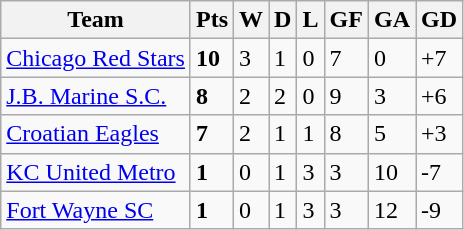<table class="wikitable">
<tr>
<th>Team</th>
<th>Pts</th>
<th>W</th>
<th>D</th>
<th>L</th>
<th>GF</th>
<th>GA</th>
<th>GD</th>
</tr>
<tr>
<td><a href='#'>Chicago Red Stars</a></td>
<td><strong>10</strong></td>
<td>3</td>
<td>1</td>
<td>0</td>
<td>7</td>
<td>0</td>
<td>+7</td>
</tr>
<tr>
<td><a href='#'>J.B. Marine S.C.</a></td>
<td><strong>8</strong></td>
<td>2</td>
<td>2</td>
<td>0</td>
<td>9</td>
<td>3</td>
<td>+6</td>
</tr>
<tr>
<td><a href='#'>Croatian Eagles</a></td>
<td><strong>7</strong></td>
<td>2</td>
<td>1</td>
<td>1</td>
<td>8</td>
<td>5</td>
<td>+3</td>
</tr>
<tr>
<td><a href='#'>KC United Metro</a></td>
<td><strong>1</strong></td>
<td>0</td>
<td>1</td>
<td>3</td>
<td>3</td>
<td>10</td>
<td>-7</td>
</tr>
<tr>
<td><a href='#'>Fort Wayne SC</a></td>
<td><strong>1</strong></td>
<td>0</td>
<td>1</td>
<td>3</td>
<td>3</td>
<td>12</td>
<td>-9</td>
</tr>
</table>
